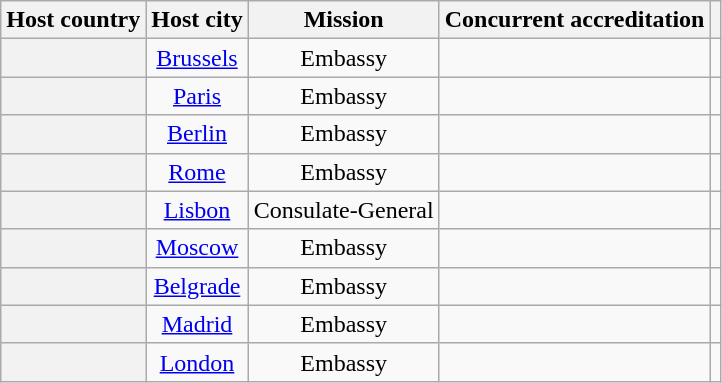<table class="wikitable plainrowheaders" style="text-align:center">
<tr>
<th scope="col">Host country</th>
<th scope="col">Host city</th>
<th scope="col">Mission</th>
<th scope="col">Concurrent accreditation</th>
<th scope="col"></th>
</tr>
<tr>
<th scope="row"></th>
<td><a href='#'>Brussels</a></td>
<td>Embassy</td>
<td></td>
<td></td>
</tr>
<tr>
<th scope="row"></th>
<td><a href='#'>Paris</a></td>
<td>Embassy</td>
<td></td>
<td></td>
</tr>
<tr>
<th scope="row"></th>
<td><a href='#'>Berlin</a></td>
<td>Embassy</td>
<td></td>
<td></td>
</tr>
<tr>
<th scope="row"></th>
<td><a href='#'>Rome</a></td>
<td>Embassy</td>
<td></td>
<td></td>
</tr>
<tr>
<th scope="row"></th>
<td><a href='#'>Lisbon</a></td>
<td>Consulate-General</td>
<td></td>
<td></td>
</tr>
<tr>
<th scope="row"></th>
<td><a href='#'>Moscow</a></td>
<td>Embassy</td>
<td></td>
<td></td>
</tr>
<tr>
<th scope="row"></th>
<td><a href='#'>Belgrade</a></td>
<td>Embassy</td>
<td></td>
<td></td>
</tr>
<tr>
<th scope="row"></th>
<td><a href='#'>Madrid</a></td>
<td>Embassy</td>
<td></td>
<td></td>
</tr>
<tr>
<th scope="row"></th>
<td><a href='#'>London</a></td>
<td>Embassy</td>
<td></td>
<td></td>
</tr>
</table>
